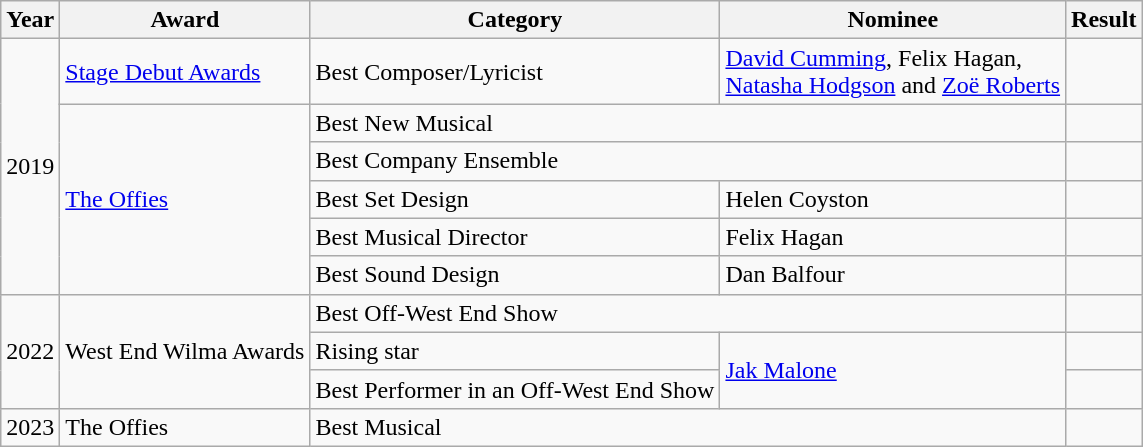<table class="wikitable">
<tr>
<th>Year</th>
<th>Award</th>
<th>Category</th>
<th>Nominee</th>
<th>Result</th>
</tr>
<tr>
<td rowspan="6" align="center">2019</td>
<td rowspan="1"><a href='#'>Stage Debut Awards</a></td>
<td colspan="1">Best Composer/Lyricist</td>
<td colspan="1"><a href='#'>David Cumming</a>, Felix Hagan,<br><a href='#'>Natasha Hodgson</a> and <a href='#'>Zoë Roberts</a></td>
<td></td>
</tr>
<tr>
<td rowspan="5"><a href='#'>The Offies</a></td>
<td colspan="2">Best New Musical</td>
<td></td>
</tr>
<tr>
<td colspan="2">Best Company Ensemble</td>
<td></td>
</tr>
<tr>
<td>Best Set Design</td>
<td>Helen Coyston</td>
<td></td>
</tr>
<tr>
<td>Best Musical Director</td>
<td>Felix Hagan</td>
<td></td>
</tr>
<tr>
<td>Best Sound Design</td>
<td>Dan Balfour</td>
<td></td>
</tr>
<tr>
<td rowspan="3" align="center">2022</td>
<td rowspan="3">West End Wilma Awards</td>
<td colspan="2">Best Off-West End Show</td>
<td></td>
</tr>
<tr>
<td>Rising star</td>
<td rowspan="2"><a href='#'>Jak Malone</a></td>
<td></td>
</tr>
<tr>
<td>Best Performer in an Off-West End Show</td>
<td></td>
</tr>
<tr>
<td>2023</td>
<td>The Offies</td>
<td colspan="2">Best Musical</td>
<td></td>
</tr>
</table>
